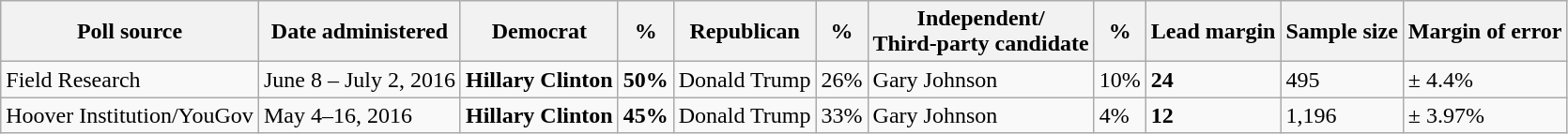<table class="wikitable">
<tr>
<th>Poll source</th>
<th>Date administered</th>
<th>Democrat</th>
<th>%</th>
<th>Republican</th>
<th>%</th>
<th>Independent/<br>Third-party candidate</th>
<th>%</th>
<th>Lead margin</th>
<th>Sample size</th>
<th>Margin of error</th>
</tr>
<tr>
<td>Field Research</td>
<td>June 8 – July 2, 2016</td>
<td><strong>Hillary Clinton</strong></td>
<td><strong>50%</strong></td>
<td>Donald Trump</td>
<td>26%</td>
<td>Gary Johnson</td>
<td>10%</td>
<td><strong>24</strong></td>
<td>495</td>
<td>± 4.4%</td>
</tr>
<tr>
<td>Hoover Institution/YouGov</td>
<td>May 4–16, 2016</td>
<td><strong>Hillary Clinton</strong></td>
<td><strong>45%</strong></td>
<td>Donald Trump</td>
<td>33%</td>
<td>Gary Johnson</td>
<td>4%</td>
<td><strong>12</strong></td>
<td>1,196</td>
<td>± 3.97%</td>
</tr>
</table>
